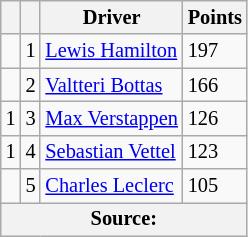<table class="wikitable" style="font-size: 85%;">
<tr>
<th></th>
<th></th>
<th>Driver</th>
<th>Points</th>
</tr>
<tr>
<td align="left"></td>
<td align="center">1</td>
<td> <a href='#'>Lewis Hamilton</a></td>
<td align="left">197</td>
</tr>
<tr>
<td align="left"></td>
<td align="center">2</td>
<td> <a href='#'>Valtteri Bottas</a></td>
<td align="left">166</td>
</tr>
<tr>
<td align="left"> 1</td>
<td align="center">3</td>
<td> <a href='#'>Max Verstappen</a></td>
<td align="left">126</td>
</tr>
<tr>
<td align="left"> 1</td>
<td align="center">4</td>
<td> <a href='#'>Sebastian Vettel</a></td>
<td align="left">123</td>
</tr>
<tr>
<td align="left"></td>
<td align="center">5</td>
<td> <a href='#'>Charles Leclerc</a></td>
<td align="left">105</td>
</tr>
<tr>
<th colspan=4>Source:</th>
</tr>
</table>
